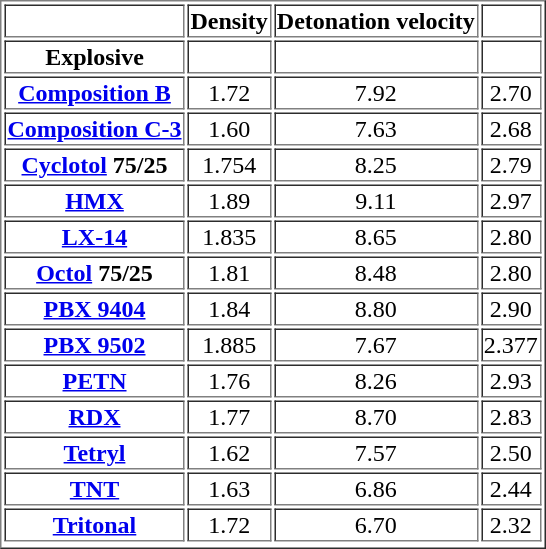<table border="1">
<tr>
<th></th>
<th>Density</th>
<th>Detonation velocity</th>
<th></th>
</tr>
<tr>
<th>Explosive</th>
<th></th>
<th></th>
<th></th>
</tr>
<tr>
<th><a href='#'>Composition B</a></th>
<td align="center">1.72</td>
<td align="center">7.92</td>
<td align="center">2.70</td>
</tr>
<tr>
<th><a href='#'>Composition C-3</a></th>
<td align="center">1.60</td>
<td align="center">7.63</td>
<td align="center">2.68</td>
</tr>
<tr>
<th><a href='#'>Cyclotol</a> 75/25</th>
<td align="center">1.754</td>
<td align="center">8.25</td>
<td align="center">2.79</td>
</tr>
<tr>
<th><a href='#'>HMX</a></th>
<td align="center">1.89</td>
<td align="center">9.11</td>
<td align="center">2.97</td>
</tr>
<tr>
<th><a href='#'>LX-14</a></th>
<td align="center">1.835</td>
<td align="center">8.65</td>
<td align="center">2.80</td>
</tr>
<tr>
<th><a href='#'>Octol</a> 75/25</th>
<td align="center">1.81</td>
<td align="center">8.48</td>
<td align="center">2.80</td>
</tr>
<tr>
<th><a href='#'>PBX 9404</a></th>
<td align="center">1.84</td>
<td align="center">8.80</td>
<td align="center">2.90</td>
</tr>
<tr>
<th><a href='#'>PBX 9502</a></th>
<td align="center">1.885</td>
<td align="center">7.67</td>
<td align="center">2.377</td>
</tr>
<tr>
<th><a href='#'>PETN</a></th>
<td align="center">1.76</td>
<td align="center">8.26</td>
<td align="center">2.93</td>
</tr>
<tr>
<th><a href='#'>RDX</a></th>
<td align="center">1.77</td>
<td align="center">8.70</td>
<td align="center">2.83</td>
</tr>
<tr>
<th><a href='#'>Tetryl</a></th>
<td align="center">1.62</td>
<td align="center">7.57</td>
<td align="center">2.50</td>
</tr>
<tr>
<th><a href='#'>TNT</a></th>
<td align="center">1.63</td>
<td align="center">6.86</td>
<td align="center">2.44</td>
</tr>
<tr>
<th><a href='#'>Tritonal</a></th>
<td align="center">1.72</td>
<td align="center">6.70</td>
<td align="center">2.32</td>
</tr>
<tr>
</tr>
</table>
